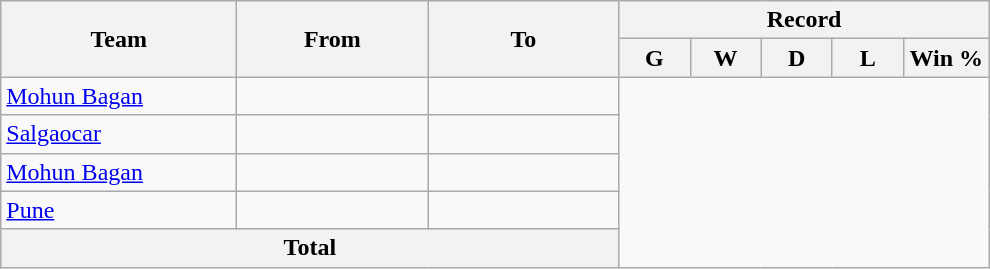<table class="wikitable" style="text-align: center">
<tr>
<th rowspan=2! width=150>Team</th>
<th rowspan=2! width=120>From</th>
<th rowspan=2! width=120>To</th>
<th colspan=7>Record</th>
</tr>
<tr>
<th width=40>G</th>
<th width=40>W</th>
<th width=40>D</th>
<th width=40>L</th>
<th width=50>Win %</th>
</tr>
<tr>
<td align=left><a href='#'>Mohun Bagan</a></td>
<td align=left></td>
<td align=left><br></td>
</tr>
<tr>
<td align=left><a href='#'>Salgaocar</a></td>
<td align=left></td>
<td align=left><br></td>
</tr>
<tr>
<td align=left><a href='#'>Mohun Bagan</a></td>
<td align=left></td>
<td align=left><br></td>
</tr>
<tr>
<td align=left><a href='#'>Pune</a></td>
<td align=left></td>
<td align=left><br></td>
</tr>
<tr>
<th colspan="3">Total<br></th>
</tr>
</table>
